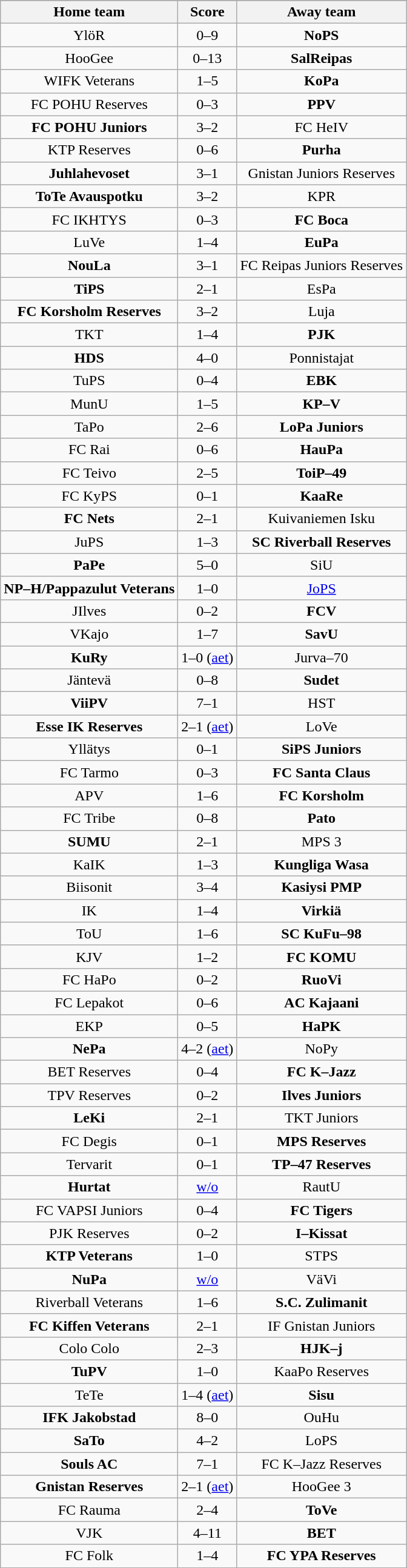<table class="wikitable" style="text-align: center">
<tr>
</tr>
<tr>
<th>Home team</th>
<th>Score</th>
<th>Away team</th>
</tr>
<tr>
<td>YlöR</td>
<td>0–9</td>
<td><strong>NoPS</strong></td>
</tr>
<tr>
<td>HooGee</td>
<td>0–13</td>
<td><strong>SalReipas</strong></td>
</tr>
<tr>
<td>WIFK Veterans</td>
<td>1–5</td>
<td><strong>KoPa</strong></td>
</tr>
<tr>
<td>FC POHU Reserves</td>
<td>0–3</td>
<td><strong>PPV</strong></td>
</tr>
<tr>
<td><strong>FC POHU Juniors</strong></td>
<td>3–2</td>
<td>FC HeIV</td>
</tr>
<tr>
<td>KTP Reserves</td>
<td>0–6</td>
<td><strong>Purha</strong></td>
</tr>
<tr>
<td><strong>Juhlahevoset</strong></td>
<td>3–1</td>
<td>Gnistan Juniors Reserves</td>
</tr>
<tr>
<td><strong>ToTe Avauspotku</strong></td>
<td>3–2</td>
<td>KPR</td>
</tr>
<tr>
<td>FC IKHTYS</td>
<td>0–3</td>
<td><strong>FC Boca</strong></td>
</tr>
<tr>
<td>LuVe</td>
<td>1–4</td>
<td><strong>EuPa</strong></td>
</tr>
<tr>
<td><strong>NouLa</strong></td>
<td>3–1</td>
<td>FC Reipas Juniors Reserves</td>
</tr>
<tr>
<td><strong>TiPS</strong></td>
<td>2–1</td>
<td>EsPa</td>
</tr>
<tr>
<td><strong>FC Korsholm Reserves</strong></td>
<td>3–2</td>
<td>Luja</td>
</tr>
<tr>
<td>TKT</td>
<td>1–4</td>
<td><strong>PJK</strong></td>
</tr>
<tr>
<td><strong>HDS</strong></td>
<td>4–0</td>
<td>Ponnistajat</td>
</tr>
<tr>
<td>TuPS</td>
<td>0–4</td>
<td><strong>EBK</strong></td>
</tr>
<tr>
<td>MunU</td>
<td>1–5</td>
<td><strong>KP–V</strong></td>
</tr>
<tr>
<td>TaPo</td>
<td>2–6</td>
<td><strong>LoPa Juniors</strong></td>
</tr>
<tr>
<td>FC Rai</td>
<td>0–6</td>
<td><strong>HauPa</strong></td>
</tr>
<tr>
<td>FC Teivo</td>
<td>2–5</td>
<td><strong>ToiP–49</strong></td>
</tr>
<tr>
<td>FC KyPS</td>
<td>0–1</td>
<td><strong>KaaRe</strong></td>
</tr>
<tr>
<td><strong>FC Nets</strong></td>
<td>2–1</td>
<td>Kuivaniemen Isku</td>
</tr>
<tr>
<td>JuPS</td>
<td>1–3</td>
<td><strong>SC Riverball Reserves</strong></td>
</tr>
<tr>
<td><strong>PaPe</strong></td>
<td>5–0</td>
<td>SiU</td>
</tr>
<tr>
<td><strong>NP–H/Pappazulut Veterans</strong></td>
<td>1–0</td>
<td><a href='#'>JoPS</a></td>
</tr>
<tr>
<td>JIlves</td>
<td>0–2</td>
<td><strong>FCV</strong></td>
</tr>
<tr>
<td>VKajo</td>
<td>1–7</td>
<td><strong>SavU</strong></td>
</tr>
<tr>
<td><strong>KuRy</strong></td>
<td>1–0 (<a href='#'>aet</a>)</td>
<td>Jurva–70</td>
</tr>
<tr>
<td>Jäntevä</td>
<td>0–8</td>
<td><strong>Sudet</strong></td>
</tr>
<tr>
<td><strong>ViiPV</strong></td>
<td>7–1</td>
<td>HST</td>
</tr>
<tr>
<td><strong>Esse IK Reserves</strong></td>
<td>2–1 (<a href='#'>aet</a>)</td>
<td>LoVe</td>
</tr>
<tr>
<td>Yllätys</td>
<td>0–1</td>
<td><strong>SiPS Juniors</strong></td>
</tr>
<tr>
<td>FC Tarmo</td>
<td>0–3</td>
<td><strong>FC Santa Claus</strong></td>
</tr>
<tr>
<td>APV</td>
<td>1–6</td>
<td><strong>FC Korsholm</strong></td>
</tr>
<tr>
<td>FC Tribe</td>
<td>0–8</td>
<td><strong>Pato</strong></td>
</tr>
<tr>
<td><strong>SUMU</strong></td>
<td>2–1</td>
<td>MPS 3</td>
</tr>
<tr>
<td>KaIK</td>
<td>1–3</td>
<td><strong>Kungliga Wasa</strong></td>
</tr>
<tr>
<td>Biisonit</td>
<td>3–4</td>
<td><strong>Kasiysi PMP</strong></td>
</tr>
<tr>
<td>IK</td>
<td>1–4</td>
<td><strong>Virkiä</strong></td>
</tr>
<tr>
<td>ToU</td>
<td>1–6</td>
<td><strong>SC KuFu–98</strong></td>
</tr>
<tr>
<td>KJV</td>
<td>1–2</td>
<td><strong>FC KOMU</strong></td>
</tr>
<tr>
<td>FC HaPo</td>
<td>0–2</td>
<td><strong>RuoVi</strong></td>
</tr>
<tr>
<td>FC Lepakot</td>
<td>0–6</td>
<td><strong>AC Kajaani</strong></td>
</tr>
<tr>
<td>EKP</td>
<td>0–5</td>
<td><strong>HaPK</strong></td>
</tr>
<tr>
<td><strong>NePa</strong></td>
<td>4–2 (<a href='#'>aet</a>)</td>
<td>NoPy</td>
</tr>
<tr>
<td>BET Reserves</td>
<td>0–4</td>
<td><strong>FC K–Jazz</strong></td>
</tr>
<tr>
<td>TPV Reserves</td>
<td>0–2</td>
<td><strong>Ilves Juniors</strong></td>
</tr>
<tr>
<td><strong>LeKi</strong></td>
<td>2–1</td>
<td>TKT Juniors</td>
</tr>
<tr>
<td>FC Degis</td>
<td>0–1</td>
<td><strong>MPS Reserves</strong></td>
</tr>
<tr>
<td>Tervarit</td>
<td>0–1</td>
<td><strong>TP–47 Reserves</strong></td>
</tr>
<tr>
<td><strong>Hurtat</strong></td>
<td><a href='#'>w/o</a></td>
<td>RautU</td>
</tr>
<tr>
<td>FC VAPSI Juniors</td>
<td>0–4</td>
<td><strong>FC Tigers</strong></td>
</tr>
<tr>
<td>PJK Reserves</td>
<td>0–2</td>
<td><strong>I–Kissat</strong></td>
</tr>
<tr>
<td><strong>KTP Veterans</strong></td>
<td>1–0</td>
<td>STPS</td>
</tr>
<tr>
<td><strong>NuPa</strong></td>
<td><a href='#'>w/o</a></td>
<td>VäVi</td>
</tr>
<tr>
<td>Riverball Veterans</td>
<td>1–6</td>
<td><strong>S.C. Zulimanit</strong></td>
</tr>
<tr>
<td><strong>FC Kiffen Veterans</strong></td>
<td>2–1</td>
<td>IF Gnistan Juniors</td>
</tr>
<tr>
<td>Colo Colo</td>
<td>2–3</td>
<td><strong>HJK–j</strong></td>
</tr>
<tr>
<td><strong>TuPV</strong></td>
<td>1–0</td>
<td>KaaPo Reserves</td>
</tr>
<tr>
<td>TeTe</td>
<td>1–4 (<a href='#'>aet</a>)</td>
<td><strong>Sisu</strong></td>
</tr>
<tr>
<td><strong>IFK Jakobstad</strong></td>
<td>8–0</td>
<td>OuHu</td>
</tr>
<tr>
<td><strong>SaTo</strong></td>
<td>4–2</td>
<td>LoPS</td>
</tr>
<tr>
<td><strong>Souls AC</strong></td>
<td>7–1</td>
<td>FC K–Jazz Reserves</td>
</tr>
<tr>
<td><strong>Gnistan Reserves</strong></td>
<td>2–1 (<a href='#'>aet</a>)</td>
<td>HooGee 3</td>
</tr>
<tr>
<td>FC Rauma</td>
<td>2–4</td>
<td><strong>ToVe</strong></td>
</tr>
<tr>
<td>VJK</td>
<td>4–11</td>
<td><strong>BET</strong></td>
</tr>
<tr>
<td>FC Folk</td>
<td>1–4</td>
<td><strong>FC YPA Reserves</strong></td>
</tr>
<tr>
</tr>
</table>
